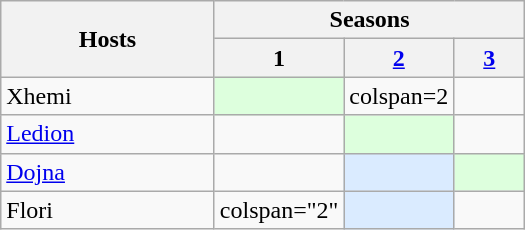<table class="wikitable" width:"50%">
<tr>
<th rowspan="2" width="135">Hosts</th>
<th colspan="3" style="text-align:center;">Seasons</th>
</tr>
<tr>
<th width="40">1</th>
<th width="40"><a href='#'>2</a></th>
<th width="40"><a href='#'>3</a></th>
</tr>
<tr>
<td>Xhemi</td>
<td style="text-align:center;background:#ddffdd;"></td>
<td>colspan=2 </td>
</tr>
<tr>
<td><a href='#'>Ledion</a></td>
<td></td>
<td style="text-align:center;background:#ddffdd;"></td>
<td></td>
</tr>
<tr>
<td><a href='#'>Dojna</a></td>
<td></td>
<td style="text-align:center;background:#DAEBFF;"></td>
<td style="text-align:center;background:#ddffdd;"></td>
</tr>
<tr>
<td>Flori</td>
<td>colspan="2" </td>
<td style="text-align:center;background:#DAEBFF;"></td>
</tr>
</table>
